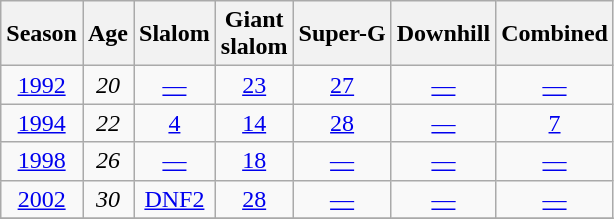<table class=wikitable style="text-align:center">
<tr>
<th>Season</th>
<th>Age</th>
<th>Slalom</th>
<th>Giant<br>slalom</th>
<th>Super-G</th>
<th>Downhill</th>
<th>Combined</th>
</tr>
<tr>
<td><a href='#'>1992</a></td>
<td><em>20</em></td>
<td><a href='#'>—</a></td>
<td><a href='#'>23</a></td>
<td><a href='#'>27</a></td>
<td><a href='#'>—</a></td>
<td><a href='#'>—</a></td>
</tr>
<tr>
<td><a href='#'>1994</a></td>
<td><em>22</em></td>
<td><a href='#'>4</a></td>
<td><a href='#'>14</a></td>
<td><a href='#'>28</a></td>
<td><a href='#'>—</a></td>
<td><a href='#'>7</a></td>
</tr>
<tr>
<td><a href='#'>1998</a></td>
<td><em>26</em></td>
<td><a href='#'>—</a></td>
<td><a href='#'>18</a></td>
<td><a href='#'>—</a></td>
<td><a href='#'>—</a></td>
<td><a href='#'>—</a></td>
</tr>
<tr>
<td><a href='#'>2002</a></td>
<td><em>30</em></td>
<td><a href='#'>DNF2</a></td>
<td><a href='#'>28</a></td>
<td><a href='#'>—</a></td>
<td><a href='#'>—</a></td>
<td><a href='#'>—</a></td>
</tr>
<tr>
</tr>
</table>
